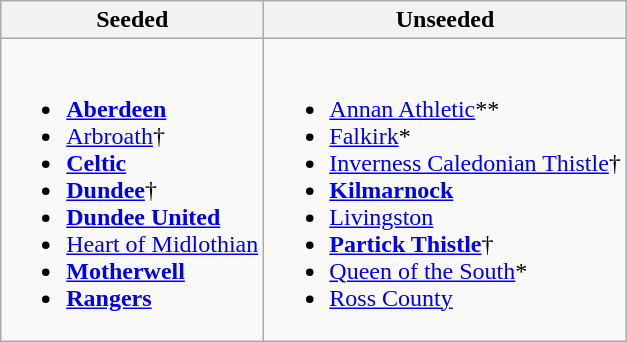<table class="wikitable">
<tr>
<th>Seeded</th>
<th>Unseeded</th>
</tr>
<tr>
<td valign=top><br><ul><li><strong><a href='#'>Aberdeen</a></strong></li><li><a href='#'>Arbroath</a>†</li><li><strong><a href='#'>Celtic</a></strong></li><li><strong><a href='#'>Dundee</a></strong>†</li><li><strong><a href='#'>Dundee United</a></strong></li><li><a href='#'>Heart of Midlothian</a></li><li><strong><a href='#'>Motherwell</a></strong></li><li><strong><a href='#'>Rangers</a></strong></li></ul></td>
<td valign=top><br><ul><li><a href='#'>Annan Athletic</a>**</li><li><a href='#'>Falkirk</a>*</li><li><a href='#'>Inverness Caledonian Thistle</a>†</li><li><strong><a href='#'>Kilmarnock</a></strong></li><li><a href='#'>Livingston</a></li><li><strong><a href='#'>Partick Thistle</a></strong>†</li><li><a href='#'>Queen of the South</a>*</li><li><a href='#'>Ross County</a></li></ul></td>
</tr>
</table>
